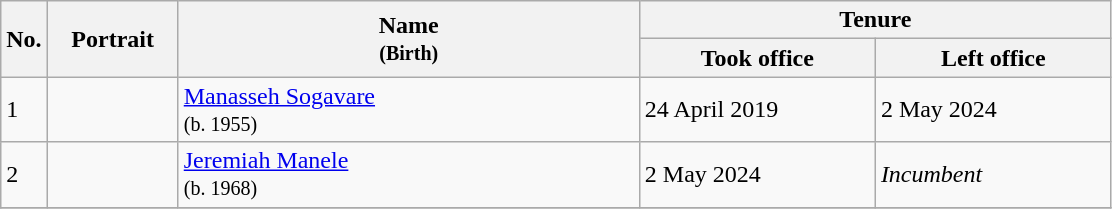<table class="wikitable">
<tr>
<th scope="col" style="width:20px;" rowspan="2">No.</th>
<th scope="col" style="width:80px;" rowspan="2">Portrait</th>
<th scope="col" style="width:300px;" rowspan="2">Name<br><small>(Birth)</small></th>
<th scope="col" style="width:300px;" colspan="2">Tenure</th>
</tr>
<tr>
<th scope="col" style="width:150px;">Took office</th>
<th scope="col" style="width:150px;">Left office</th>
</tr>
<tr>
<td>1</td>
<td style="text-align: center;"></td>
<td><a href='#'>Manasseh Sogavare</a><br><small>(b. 1955)</small></td>
<td>24 April 2019</td>
<td>2 May 2024</td>
</tr>
<tr>
<td>2</td>
<td style="text-align: center;"></td>
<td><a href='#'>Jeremiah Manele</a><br><small>(b. 1968)</small></td>
<td>2 May 2024</td>
<td><em>Incumbent</em></td>
</tr>
<tr>
</tr>
</table>
